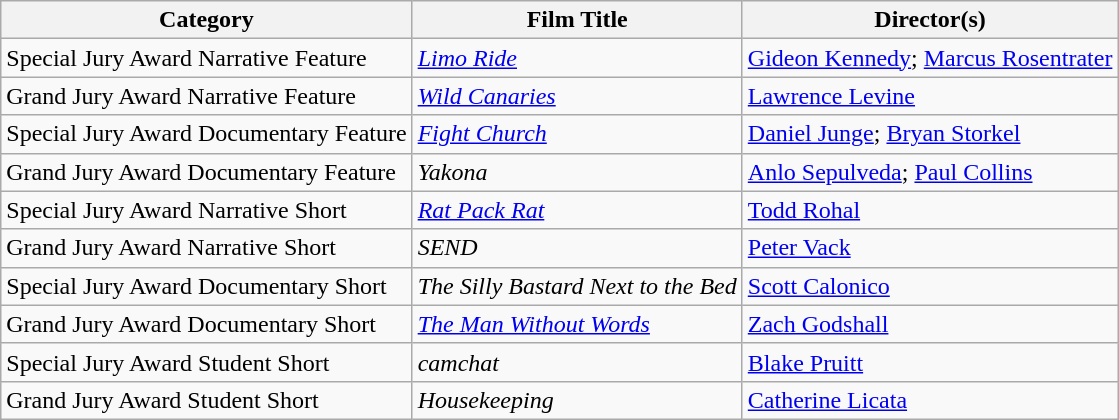<table class="wikitable">
<tr>
<th>Category</th>
<th>Film Title</th>
<th>Director(s)</th>
</tr>
<tr>
<td>Special Jury Award Narrative Feature</td>
<td><em><a href='#'>Limo Ride</a></em></td>
<td><a href='#'>Gideon Kennedy</a>; <a href='#'>Marcus Rosentrater</a></td>
</tr>
<tr>
<td>Grand Jury Award Narrative Feature</td>
<td><em><a href='#'>Wild Canaries</a></em></td>
<td><a href='#'>Lawrence Levine</a></td>
</tr>
<tr>
<td>Special Jury Award Documentary Feature</td>
<td><em><a href='#'>Fight Church</a></em></td>
<td><a href='#'>Daniel Junge</a>; <a href='#'>Bryan Storkel</a></td>
</tr>
<tr>
<td>Grand Jury Award Documentary Feature</td>
<td><em>Yakona</em></td>
<td><a href='#'>Anlo Sepulveda</a>; <a href='#'>Paul Collins</a></td>
</tr>
<tr>
<td>Special Jury Award Narrative Short</td>
<td><em><a href='#'>Rat Pack Rat</a></em></td>
<td><a href='#'>Todd Rohal</a></td>
</tr>
<tr>
<td>Grand Jury Award Narrative Short</td>
<td><em>SEND</em></td>
<td><a href='#'>Peter Vack</a></td>
</tr>
<tr>
<td>Special Jury Award Documentary Short</td>
<td><em>The Silly Bastard Next to the Bed</em></td>
<td><a href='#'>Scott Calonico</a></td>
</tr>
<tr>
<td>Grand Jury Award  Documentary Short</td>
<td><em><a href='#'>The Man Without Words</a></em></td>
<td><a href='#'>Zach Godshall</a></td>
</tr>
<tr>
<td>Special Jury Award Student Short</td>
<td><em>camchat</em></td>
<td><a href='#'>Blake Pruitt</a></td>
</tr>
<tr>
<td>Grand Jury Award Student Short</td>
<td><em>Housekeeping</em></td>
<td><a href='#'>Catherine Licata</a></td>
</tr>
</table>
